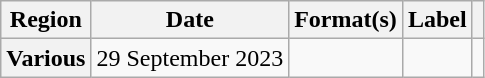<table class="wikitable plainrowheaders">
<tr>
<th scope="col">Region</th>
<th scope="col">Date</th>
<th scope="col">Format(s)</th>
<th scope="col">Label</th>
<th scope="col"></th>
</tr>
<tr>
<th scope="row">Various</th>
<td>29 September 2023</td>
<td></td>
<td></td>
<td style="text-align:center;"></td>
</tr>
</table>
